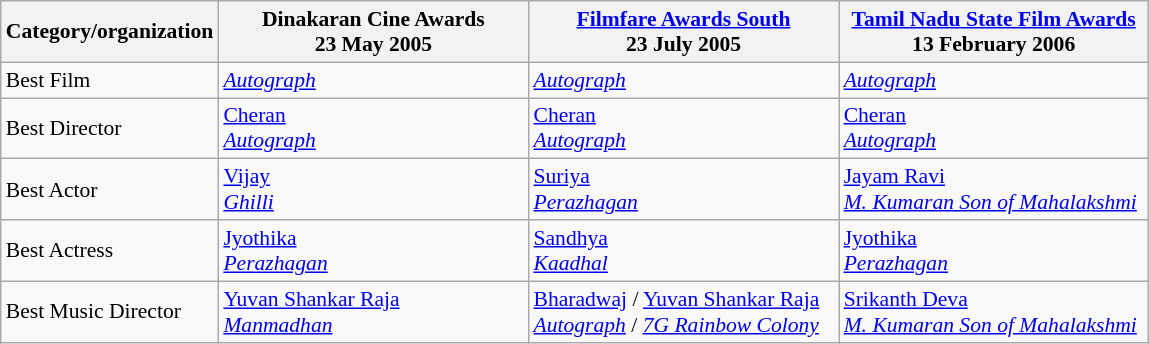<table class="wikitable" style="font-size: 90%;">
<tr>
<th rowspan="1" style="width:20px;">Category/organization</th>
<th rowspan="1" style="width:200px;">Dinakaran Cine Awards<br>23 May 2005</th>
<th rowspan="1" style="width:200px;"><a href='#'>Filmfare Awards South</a><br>23 July 2005</th>
<th rowspan="1" style="width:200px;"><a href='#'>Tamil Nadu State Film Awards</a><br>13 February 2006</th>
</tr>
<tr>
<td>Best Film</td>
<td><em><a href='#'>Autograph</a></em></td>
<td><em><a href='#'>Autograph</a></em></td>
<td><em><a href='#'>Autograph</a></em></td>
</tr>
<tr>
<td>Best Director</td>
<td><a href='#'>Cheran</a><br><em><a href='#'>Autograph</a></em></td>
<td><a href='#'>Cheran</a><br><em><a href='#'>Autograph</a></em></td>
<td><a href='#'>Cheran</a><br><em><a href='#'>Autograph</a></em></td>
</tr>
<tr>
<td>Best Actor</td>
<td><a href='#'>Vijay</a><br><em><a href='#'>Ghilli</a></em></td>
<td><a href='#'>Suriya</a><br><em><a href='#'>Perazhagan</a></em></td>
<td><a href='#'>Jayam Ravi</a><br><em><a href='#'>M. Kumaran Son of Mahalakshmi</a></em></td>
</tr>
<tr>
<td>Best Actress</td>
<td><a href='#'>Jyothika</a><br><em><a href='#'>Perazhagan</a></em></td>
<td><a href='#'>Sandhya</a><br><em><a href='#'>Kaadhal</a></em></td>
<td><a href='#'>Jyothika</a><br><em><a href='#'>Perazhagan</a></em></td>
</tr>
<tr>
<td>Best Music Director</td>
<td><a href='#'>Yuvan Shankar Raja</a><br><em><a href='#'>Manmadhan</a></em></td>
<td><a href='#'>Bharadwaj</a> / <a href='#'>Yuvan Shankar Raja</a><br><em><a href='#'>Autograph</a></em> / <em><a href='#'>7G Rainbow Colony</a></em></td>
<td><a href='#'>Srikanth Deva</a><br><em><a href='#'>M. Kumaran Son of Mahalakshmi</a></em></td>
</tr>
</table>
